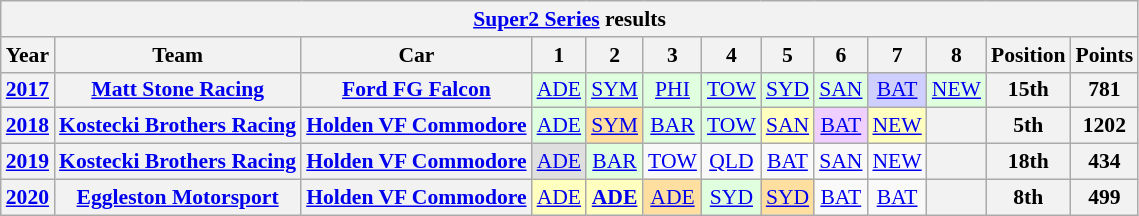<table class="wikitable" style="text-align:center; font-size:90%">
<tr>
<th colspan=45><a href='#'>Super2 Series</a> results</th>
</tr>
<tr>
<th>Year</th>
<th>Team</th>
<th>Car</th>
<th>1</th>
<th>2</th>
<th>3</th>
<th>4</th>
<th>5</th>
<th>6</th>
<th>7</th>
<th>8</th>
<th>Position</th>
<th>Points</th>
</tr>
<tr>
<th><a href='#'>2017</a></th>
<th><a href='#'>Matt Stone Racing</a></th>
<th><a href='#'>Ford FG Falcon</a></th>
<td style=background:#dfffdf><a href='#'>ADE</a><br></td>
<td style=background:#dfffdf><a href='#'>SYM</a><br></td>
<td style=background:#dfffdf><a href='#'>PHI</a><br></td>
<td style=background:#dfffdf><a href='#'>TOW</a><br></td>
<td style=background:#dfffdf><a href='#'>SYD</a><br></td>
<td style=background:#dfffdf><a href='#'>SAN</a><br></td>
<td style=background:#cfcfff><a href='#'>BAT</a><br></td>
<td style=background:#dfffdf><a href='#'>NEW</a><br></td>
<th>15th</th>
<th>781</th>
</tr>
<tr>
<th><a href='#'>2018</a></th>
<th><a href='#'>Kostecki Brothers Racing</a></th>
<th><a href='#'>Holden VF Commodore</a></th>
<td style=background:#dfffdf><a href='#'>ADE</a><br></td>
<td style=background:#ffdf9f><a href='#'>SYM</a><br></td>
<td style=background:#dfffdf><a href='#'>BAR</a><br></td>
<td style=background:#dfffdf><a href='#'>TOW</a><br></td>
<td style=background:#ffffbf><a href='#'>SAN</a><br></td>
<td style=background:#efcfff><a href='#'>BAT</a><br></td>
<td style=background:#ffffbf><a href='#'>NEW</a><br></td>
<th></th>
<th>5th</th>
<th>1202</th>
</tr>
<tr>
<th><a href='#'>2019</a></th>
<th><a href='#'>Kostecki Brothers Racing</a></th>
<th><a href='#'>Holden VF Commodore</a></th>
<td style=background:#dfdfdf><a href='#'>ADE</a><br></td>
<td style=background:#dfffdf><a href='#'>BAR</a><br></td>
<td><a href='#'>TOW</a></td>
<td><a href='#'>QLD</a></td>
<td><a href='#'>BAT</a></td>
<td><a href='#'>SAN</a></td>
<td><a href='#'>NEW</a></td>
<th></th>
<th>18th</th>
<th>434</th>
</tr>
<tr>
<th><a href='#'>2020</a></th>
<th><a href='#'>Eggleston Motorsport</a></th>
<th><a href='#'>Holden VF Commodore</a></th>
<td style=background:#ffffbf><a href='#'>ADE</a><br></td>
<td style=background:#ffffbf><strong><a href='#'>ADE</a><br></strong></td>
<td style=background:#ffdf9f><a href='#'>ADE</a><br></td>
<td style=background:#dfffdf><a href='#'>SYD</a><br></td>
<td style=background:#ffdf9f><a href='#'>SYD</a><br></td>
<td><a href='#'>BAT</a><br></td>
<td><a href='#'>BAT</a><br></td>
<th colspan=1></th>
<th>8th</th>
<th>499</th>
</tr>
</table>
